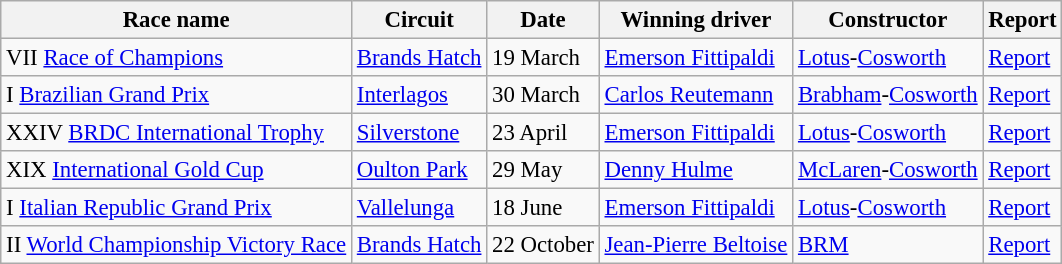<table class="wikitable" style="font-size:95%">
<tr>
<th>Race name</th>
<th>Circuit</th>
<th>Date</th>
<th>Winning driver</th>
<th>Constructor</th>
<th>Report</th>
</tr>
<tr>
<td> VII <a href='#'>Race of Champions</a></td>
<td><a href='#'>Brands Hatch</a></td>
<td>19 March</td>
<td> <a href='#'>Emerson Fittipaldi</a></td>
<td> <a href='#'>Lotus</a>-<a href='#'>Cosworth</a></td>
<td><a href='#'>Report</a></td>
</tr>
<tr>
<td> I <a href='#'>Brazilian Grand Prix</a></td>
<td><a href='#'>Interlagos</a></td>
<td>30 March</td>
<td> <a href='#'>Carlos Reutemann</a></td>
<td> <a href='#'>Brabham</a>-<a href='#'>Cosworth</a></td>
<td><a href='#'>Report</a></td>
</tr>
<tr>
<td> XXIV <a href='#'>BRDC International Trophy</a></td>
<td><a href='#'>Silverstone</a></td>
<td>23 April</td>
<td> <a href='#'>Emerson Fittipaldi</a></td>
<td> <a href='#'>Lotus</a>-<a href='#'>Cosworth</a></td>
<td><a href='#'>Report</a></td>
</tr>
<tr>
<td> XIX <a href='#'>International Gold Cup</a></td>
<td><a href='#'>Oulton Park</a></td>
<td>29 May</td>
<td> <a href='#'>Denny Hulme</a></td>
<td> <a href='#'>McLaren</a>-<a href='#'>Cosworth</a></td>
<td><a href='#'>Report</a></td>
</tr>
<tr>
<td> I <a href='#'>Italian Republic Grand Prix</a></td>
<td><a href='#'>Vallelunga</a></td>
<td>18 June</td>
<td> <a href='#'>Emerson Fittipaldi</a></td>
<td> <a href='#'>Lotus</a>-<a href='#'>Cosworth</a></td>
<td><a href='#'>Report</a></td>
</tr>
<tr>
<td> II <a href='#'>World Championship Victory Race</a></td>
<td><a href='#'>Brands Hatch</a></td>
<td>22 October</td>
<td> <a href='#'>Jean-Pierre Beltoise</a></td>
<td> <a href='#'>BRM</a></td>
<td><a href='#'>Report</a></td>
</tr>
</table>
